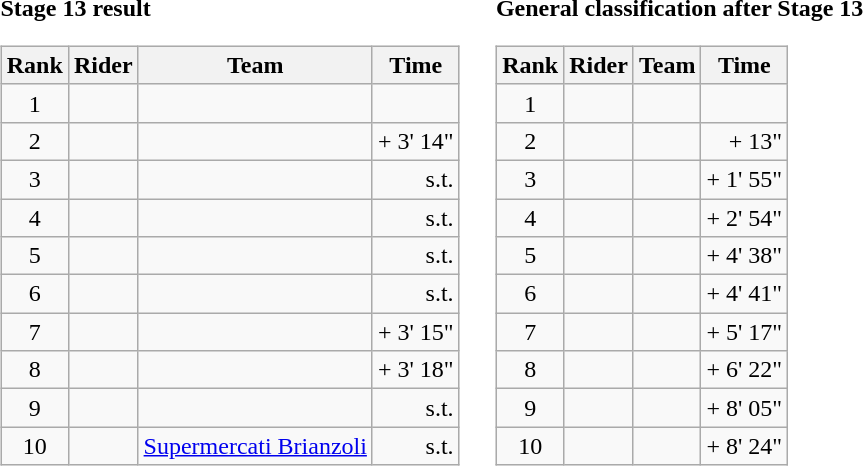<table>
<tr>
<td><strong>Stage 13 result</strong><br><table class="wikitable">
<tr>
<th scope="col">Rank</th>
<th scope="col">Rider</th>
<th scope="col">Team</th>
<th scope="col">Time</th>
</tr>
<tr>
<td style="text-align:center;">1</td>
<td></td>
<td></td>
<td style="text-align:right;"></td>
</tr>
<tr>
<td style="text-align:center;">2</td>
<td></td>
<td></td>
<td style="text-align:right;">+ 3' 14"</td>
</tr>
<tr>
<td style="text-align:center;">3</td>
<td></td>
<td></td>
<td style="text-align:right;">s.t.</td>
</tr>
<tr>
<td style="text-align:center;">4</td>
<td></td>
<td></td>
<td style="text-align:right;">s.t.</td>
</tr>
<tr>
<td style="text-align:center;">5</td>
<td></td>
<td></td>
<td style="text-align:right;">s.t.</td>
</tr>
<tr>
<td style="text-align:center;">6</td>
<td></td>
<td></td>
<td style="text-align:right;">s.t.</td>
</tr>
<tr>
<td style="text-align:center;">7</td>
<td></td>
<td></td>
<td style="text-align:right;">+ 3' 15"</td>
</tr>
<tr>
<td style="text-align:center;">8</td>
<td></td>
<td></td>
<td style="text-align:right;">+ 3' 18"</td>
</tr>
<tr>
<td style="text-align:center;">9</td>
<td></td>
<td></td>
<td style="text-align:right;">s.t.</td>
</tr>
<tr>
<td style="text-align:center;">10</td>
<td></td>
<td><a href='#'>Supermercati Brianzoli</a></td>
<td style="text-align:right;">s.t.</td>
</tr>
</table>
</td>
<td></td>
<td><strong>General classification after Stage 13</strong><br><table class="wikitable">
<tr>
<th scope="col">Rank</th>
<th scope="col">Rider</th>
<th scope="col">Team</th>
<th scope="col">Time</th>
</tr>
<tr>
<td style="text-align:center;">1</td>
<td></td>
<td></td>
<td style="text-align:right;"></td>
</tr>
<tr>
<td style="text-align:center;">2</td>
<td></td>
<td></td>
<td style="text-align:right;">+ 13"</td>
</tr>
<tr>
<td style="text-align:center;">3</td>
<td></td>
<td></td>
<td style="text-align:right;">+ 1' 55"</td>
</tr>
<tr>
<td style="text-align:center;">4</td>
<td></td>
<td></td>
<td style="text-align:right;">+ 2' 54"</td>
</tr>
<tr>
<td style="text-align:center;">5</td>
<td></td>
<td></td>
<td style="text-align:right;">+ 4' 38"</td>
</tr>
<tr>
<td style="text-align:center;">6</td>
<td></td>
<td></td>
<td style="text-align:right;">+ 4' 41"</td>
</tr>
<tr>
<td style="text-align:center;">7</td>
<td></td>
<td></td>
<td style="text-align:right;">+ 5' 17"</td>
</tr>
<tr>
<td style="text-align:center;">8</td>
<td></td>
<td></td>
<td style="text-align:right;">+ 6' 22"</td>
</tr>
<tr>
<td style="text-align:center;">9</td>
<td></td>
<td></td>
<td style="text-align:right;">+ 8' 05"</td>
</tr>
<tr>
<td style="text-align:center;">10</td>
<td></td>
<td></td>
<td style="text-align:right;">+ 8' 24"</td>
</tr>
</table>
</td>
</tr>
</table>
